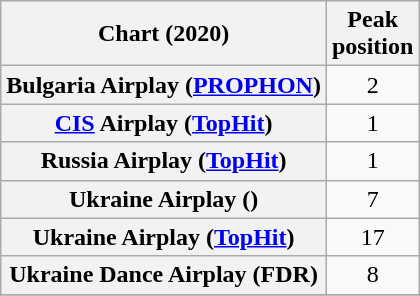<table class="wikitable sortable plainrowheaders" style="text-align:center">
<tr>
<th scope="col">Chart (2020)</th>
<th scope="col">Peak<br>position</th>
</tr>
<tr>
<th scope="row">Bulgaria Airplay (<a href='#'>PROPHON</a>)</th>
<td>2</td>
</tr>
<tr>
<th scope="row"><a href='#'>CIS</a> Airplay (<a href='#'>TopHit</a>)</th>
<td>1</td>
</tr>
<tr>
<th scope="row">Russia Airplay (<a href='#'>TopHit</a>)</th>
<td>1</td>
</tr>
<tr>
<th scope="row">Ukraine Airplay ()</th>
<td>7</td>
</tr>
<tr>
<th scope="row">Ukraine Airplay (<a href='#'>TopHit</a>)</th>
<td>17</td>
</tr>
<tr>
<th scope="row">Ukraine Dance Airplay (FDR)</th>
<td>8</td>
</tr>
<tr>
</tr>
</table>
